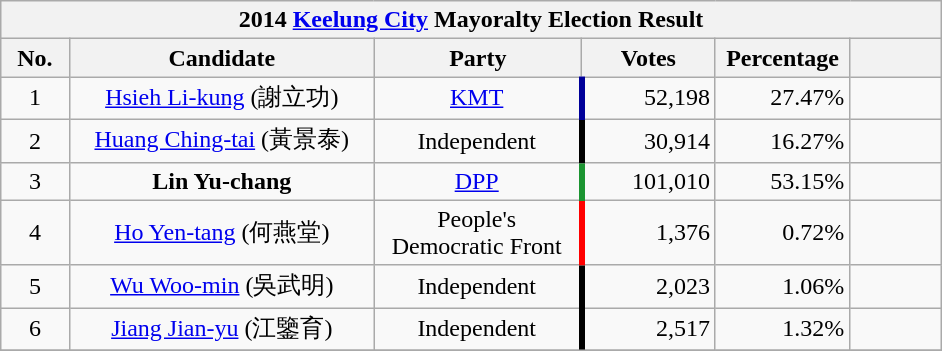<table class="wikitable" style="text-align:center;margin:1em auto;">
<tr>
<th colspan="7" width=620px>2014 <a href='#'>Keelung City</a> Mayoralty Election Result</th>
</tr>
<tr>
<th width=35>No.</th>
<th width=180>Candidate</th>
<th width=120>Party</th>
<th width=75>Votes</th>
<th width=75>Percentage</th>
<th width=49></th>
</tr>
<tr>
<td>1</td>
<td><a href='#'>Hsieh Li-kung</a> (謝立功)</td>
<td><a href='#'>KMT</a></td>
<td style="border-left:4px solid #000099;" align="right">52,198</td>
<td align="right">27.47%</td>
<td align="center"></td>
</tr>
<tr>
<td>2</td>
<td><a href='#'>Huang Ching-tai</a> (黃景泰)</td>
<td>Independent</td>
<td style="border-left:4px solid #000000;" align="right">30,914</td>
<td align="right">16.27%</td>
<td align="center"></td>
</tr>
<tr>
<td>3</td>
<td><strong>Lin Yu-chang</strong></td>
<td><a href='#'>DPP</a></td>
<td style="border-left:4px solid #1B9431;" align="right">101,010</td>
<td align="right">53.15%</td>
<td><div></div></td>
</tr>
<tr>
<td>4</td>
<td><a href='#'>Ho Yen-tang</a> (何燕堂)</td>
<td>People's Democratic Front</td>
<td style="border-left:4px solid #FF0000;" align="right">1,376</td>
<td align="right">0.72%</td>
<td align="center"></td>
</tr>
<tr>
<td>5</td>
<td><a href='#'>Wu Woo-min</a> (吳武明)</td>
<td>Independent</td>
<td style="border-left:4px solid #000000;" align="right">2,023</td>
<td align="right">1.06%</td>
<td align="center"></td>
</tr>
<tr>
<td>6</td>
<td><a href='#'>Jiang Jian-yu</a> (江鑒育)</td>
<td>Independent</td>
<td style="border-left:4px solid #000000;" align="right">2,517</td>
<td align="right">1.32%</td>
<td align="center"></td>
</tr>
<tr bgcolor=EEEEEE>
</tr>
</table>
